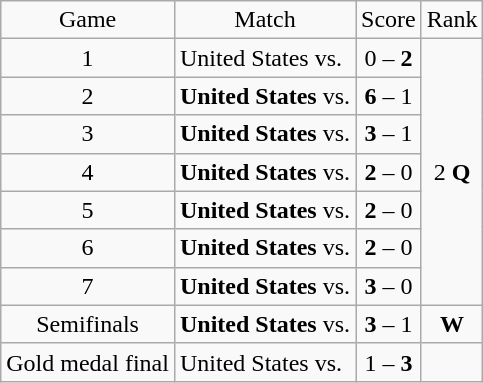<table class="wikitable">
<tr>
<td style="text-align:center;">Game</td>
<td style="text-align:center;">Match</td>
<td style="text-align:center;">Score</td>
<td style="text-align:center;">Rank</td>
</tr>
<tr>
<td style="text-align:center;">1</td>
<td>United States vs. <strong></strong></td>
<td style="text-align:center;">0 – <strong>2</strong></td>
<td rowspan="7" style="text-align:center;">2 <strong>Q</strong></td>
</tr>
<tr>
<td style="text-align:center;">2</td>
<td><strong>United States</strong> vs. </td>
<td style="text-align:center;"><strong>6</strong> – 1</td>
</tr>
<tr>
<td style="text-align:center;">3</td>
<td><strong>United States</strong> vs. </td>
<td style="text-align:center;"><strong>3</strong> – 1</td>
</tr>
<tr>
<td style="text-align:center;">4</td>
<td><strong>United States</strong> vs. </td>
<td style="text-align:center;"><strong>2</strong> – 0</td>
</tr>
<tr>
<td style="text-align:center;">5</td>
<td><strong>United States</strong> vs. </td>
<td style="text-align:center;"><strong>2</strong> – 0</td>
</tr>
<tr>
<td style="text-align:center;">6</td>
<td><strong>United States</strong> vs. </td>
<td style="text-align:center;"><strong>2</strong> – 0</td>
</tr>
<tr>
<td style="text-align:center;">7</td>
<td><strong>United States</strong> vs. </td>
<td style="text-align:center;"><strong>3</strong> – 0</td>
</tr>
<tr>
<td style="text-align:center;">Semifinals</td>
<td><strong>United States</strong> vs. </td>
<td style="text-align:center;"><strong>3</strong> – 1</td>
<td style="text-align:center;"><strong>W</strong></td>
</tr>
<tr>
<td style="text-align:center;">Gold medal final</td>
<td>United States vs. <strong></strong></td>
<td style="text-align:center;">1 – <strong>3</strong></td>
<td style="text-align:center;"></td>
</tr>
</table>
